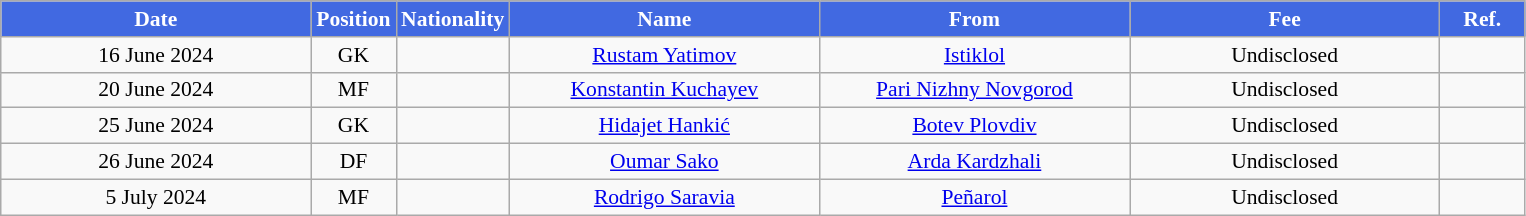<table class="wikitable"  style="text-align:center; font-size:90%; ">
<tr>
<th style="background:#4169E1; color:white; width:200px;">Date</th>
<th style="background:#4169E1; color:white; width:50px;">Position</th>
<th style="background:#4169E1; color:white; width:505x;">Nationality</th>
<th style="background:#4169E1; color:white; width:200px;">Name</th>
<th style="background:#4169E1; color:white; width:200px;">From</th>
<th style="background:#4169E1; color:white; width:200px;">Fee</th>
<th style="background:#4169E1; color:white; width:50px;">Ref.</th>
</tr>
<tr>
<td>16 June 2024</td>
<td>GK</td>
<td></td>
<td><a href='#'>Rustam Yatimov</a></td>
<td><a href='#'>Istiklol</a></td>
<td>Undisclosed</td>
<td></td>
</tr>
<tr>
<td>20 June 2024</td>
<td>MF</td>
<td></td>
<td><a href='#'>Konstantin Kuchayev</a></td>
<td><a href='#'>Pari Nizhny Novgorod</a></td>
<td>Undisclosed</td>
<td></td>
</tr>
<tr>
<td>25 June 2024</td>
<td>GK</td>
<td></td>
<td><a href='#'>Hidajet Hankić</a></td>
<td><a href='#'>Botev Plovdiv</a></td>
<td>Undisclosed</td>
<td></td>
</tr>
<tr>
<td>26 June 2024</td>
<td>DF</td>
<td></td>
<td><a href='#'>Oumar Sako</a></td>
<td><a href='#'>Arda Kardzhali</a></td>
<td>Undisclosed</td>
<td></td>
</tr>
<tr>
<td>5 July 2024</td>
<td>MF</td>
<td></td>
<td><a href='#'>Rodrigo Saravia</a></td>
<td><a href='#'>Peñarol</a></td>
<td>Undisclosed</td>
<td></td>
</tr>
</table>
